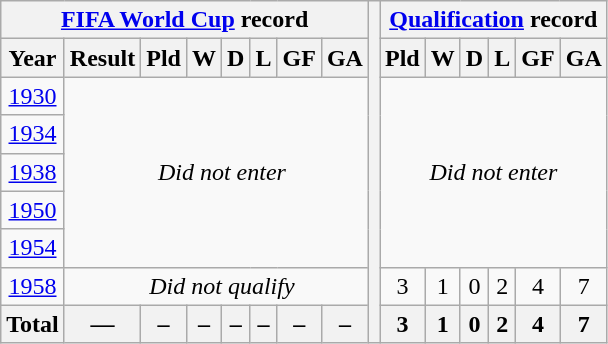<table class="wikitable" style="text-align: center;">
<tr>
<th colspan=8><a href='#'>FIFA World Cup</a> record</th>
<th rowspan=9></th>
<th colspan=6><a href='#'>Qualification</a> record</th>
</tr>
<tr>
<th>Year</th>
<th>Result</th>
<th>Pld</th>
<th>W</th>
<th>D</th>
<th>L</th>
<th>GF</th>
<th>GA</th>
<th>Pld</th>
<th>W</th>
<th>D</th>
<th>L</th>
<th>GF</th>
<th>GA</th>
</tr>
<tr>
<td> <a href='#'>1930</a></td>
<td colspan=8 rowspan=5><em>Did not enter</em></td>
<td colspan=6 rowspan=5><em>Did not enter</em></td>
</tr>
<tr>
<td> <a href='#'>1934</a></td>
</tr>
<tr>
<td> <a href='#'>1938</a></td>
</tr>
<tr>
<td> <a href='#'>1950</a></td>
</tr>
<tr>
<td> <a href='#'>1954</a></td>
</tr>
<tr>
<td> <a href='#'>1958</a></td>
<td colspan=8><em>Did not qualify</em></td>
<td>3</td>
<td>1</td>
<td>0</td>
<td>2</td>
<td>4</td>
<td>7</td>
</tr>
<tr>
<th>Total</th>
<th>—</th>
<th>–</th>
<th>–</th>
<th>–</th>
<th>–</th>
<th>–</th>
<th>–</th>
<th>3</th>
<th>1</th>
<th>0</th>
<th>2</th>
<th>4</th>
<th>7</th>
</tr>
</table>
